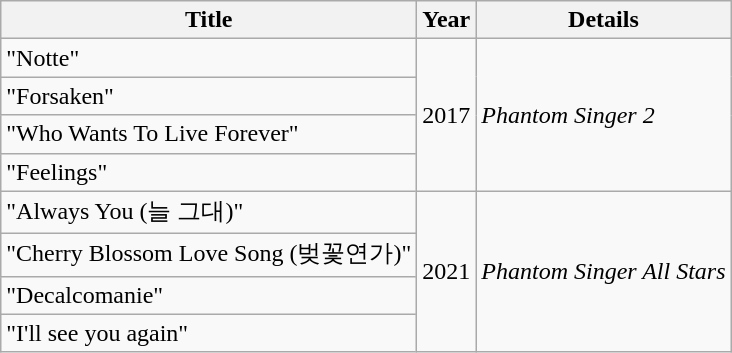<table class="wikitable">
<tr>
<th><strong>Title</strong></th>
<th><strong>Year</strong></th>
<th><strong>Details</strong></th>
</tr>
<tr>
<td>"Notte"</td>
<td rowspan="4">2017</td>
<td rowspan="4"><em>Phantom Singer 2</em></td>
</tr>
<tr>
<td>"Forsaken"</td>
</tr>
<tr>
<td>"Who Wants To Live Forever"</td>
</tr>
<tr>
<td>"Feelings"</td>
</tr>
<tr>
<td>"Always You (늘 그대)"</td>
<td rowspan="4">2021</td>
<td rowspan="4"><em>Phantom Singer All Stars</em></td>
</tr>
<tr>
<td>"Cherry Blossom Love Song (벚꽃연가)"</td>
</tr>
<tr>
<td>"Decalcomanie"</td>
</tr>
<tr>
<td>"I'll see you again"</td>
</tr>
</table>
